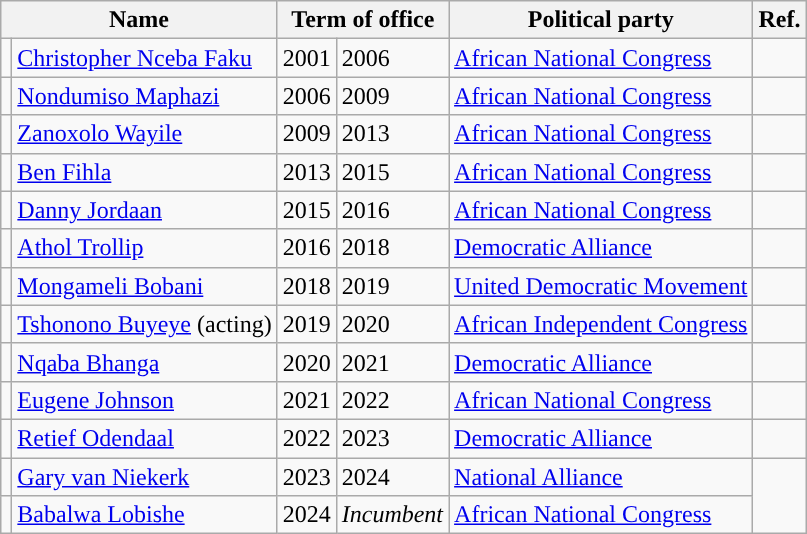<table class="wikitable">
<tr>
<th colspan="2">Name</th>
<th colspan="2">Term of office</th>
<th>Political party</th>
<th>Ref.</th>
</tr>
<tr>
<td style="background-color: "></td>
<td><a href='#'>Christopher Nceba Faku</a></td>
<td>2001</td>
<td>2006</td>
<td><a href='#'>African National Congress</a></td>
<td></td>
</tr>
<tr>
<td style="background-color: "></td>
<td><a href='#'>Nondumiso Maphazi</a></td>
<td>2006</td>
<td>2009</td>
<td><a href='#'>African National Congress</a></td>
<td></td>
</tr>
<tr>
<td style="background-color: "></td>
<td><a href='#'>Zanoxolo Wayile</a></td>
<td>2009</td>
<td>2013</td>
<td><a href='#'>African National Congress</a></td>
<td></td>
</tr>
<tr>
<td style="background-color: "></td>
<td><a href='#'>Ben Fihla</a></td>
<td>2013</td>
<td>2015</td>
<td><a href='#'>African National Congress</a></td>
<td></td>
</tr>
<tr>
<td style="background-color: "></td>
<td><a href='#'>Danny Jordaan</a></td>
<td>2015</td>
<td>2016</td>
<td><a href='#'>African National Congress</a></td>
<td></td>
</tr>
<tr>
<td style="background-color: "></td>
<td><a href='#'>Athol Trollip</a></td>
<td>2016</td>
<td>2018</td>
<td><a href='#'>Democratic Alliance</a></td>
<td></td>
</tr>
<tr>
<td style="background-color: "></td>
<td><a href='#'>Mongameli Bobani</a></td>
<td>2018</td>
<td>2019</td>
<td><a href='#'>United Democratic Movement</a></td>
<td></td>
</tr>
<tr>
<td style="background-color: "></td>
<td><a href='#'>Tshonono Buyeye</a> (acting)</td>
<td>2019</td>
<td>2020</td>
<td><a href='#'>African Independent Congress</a></td>
<td></td>
</tr>
<tr>
<td style="background-color: "></td>
<td><a href='#'>Nqaba Bhanga</a></td>
<td>2020</td>
<td>2021</td>
<td><a href='#'>Democratic Alliance</a></td>
<td></td>
</tr>
<tr>
<td style="background-color: "></td>
<td><a href='#'>Eugene Johnson</a></td>
<td>2021</td>
<td>2022</td>
<td><a href='#'>African National Congress</a></td>
<td></td>
</tr>
<tr>
<td style="background-color: "></td>
<td><a href='#'>Retief Odendaal</a></td>
<td>2022</td>
<td>2023</td>
<td><a href='#'>Democratic Alliance</a></td>
<td></td>
</tr>
<tr>
<td style="background-color: "></td>
<td><a href='#'>Gary van Niekerk</a></td>
<td>2023</td>
<td>2024</td>
<td><a href='#'>National Alliance</a></td>
</tr>
<tr>
<td style="background-color: "></td>
<td><a href='#'>Babalwa Lobishe</a></td>
<td>2024</td>
<td><em>Incumbent</em></td>
<td><a href='#'>African National Congress</a></td>
</tr>
</table>
